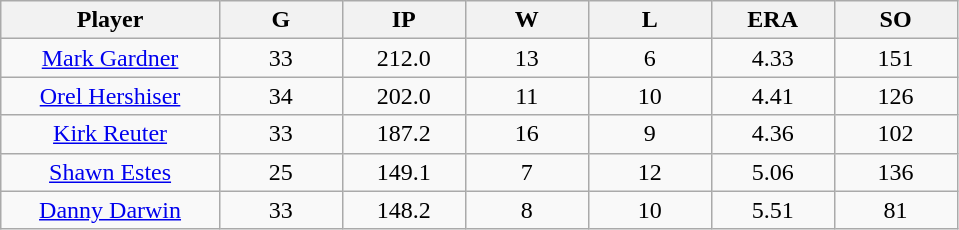<table class="wikitable sortable">
<tr>
<th bgcolor="#DDDDFF" width="16%">Player</th>
<th bgcolor="#DDDDFF" width="9%">G</th>
<th bgcolor="#DDDDFF" width="9%">IP</th>
<th bgcolor="#DDDDFF" width="9%">W</th>
<th bgcolor="#DDDDFF" width="9%">L</th>
<th bgcolor="#DDDDFF" width="9%">ERA</th>
<th bgcolor="#DDDDFF" width="9%">SO</th>
</tr>
<tr align=center>
<td><a href='#'>Mark Gardner</a></td>
<td>33</td>
<td>212.0</td>
<td>13</td>
<td>6</td>
<td>4.33</td>
<td>151</td>
</tr>
<tr align=center>
<td><a href='#'>Orel Hershiser</a></td>
<td>34</td>
<td>202.0</td>
<td>11</td>
<td>10</td>
<td>4.41</td>
<td>126</td>
</tr>
<tr align=center>
<td><a href='#'>Kirk Reuter</a></td>
<td>33</td>
<td>187.2</td>
<td>16</td>
<td>9</td>
<td>4.36</td>
<td>102</td>
</tr>
<tr align=center>
<td><a href='#'>Shawn Estes</a></td>
<td>25</td>
<td>149.1</td>
<td>7</td>
<td>12</td>
<td>5.06</td>
<td>136</td>
</tr>
<tr align=center>
<td><a href='#'>Danny Darwin</a></td>
<td>33</td>
<td>148.2</td>
<td>8</td>
<td>10</td>
<td>5.51</td>
<td>81</td>
</tr>
</table>
